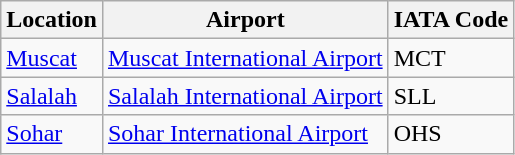<table class="wikitable">
<tr>
<th>Location</th>
<th>Airport</th>
<th>IATA Code</th>
</tr>
<tr>
<td><a href='#'>Muscat</a></td>
<td><a href='#'>Muscat International Airport</a></td>
<td>MCT</td>
</tr>
<tr>
<td><a href='#'>Salalah</a></td>
<td><a href='#'>Salalah International Airport</a></td>
<td>SLL</td>
</tr>
<tr>
<td><a href='#'>Sohar</a></td>
<td><a href='#'>Sohar International Airport</a></td>
<td>OHS</td>
</tr>
</table>
